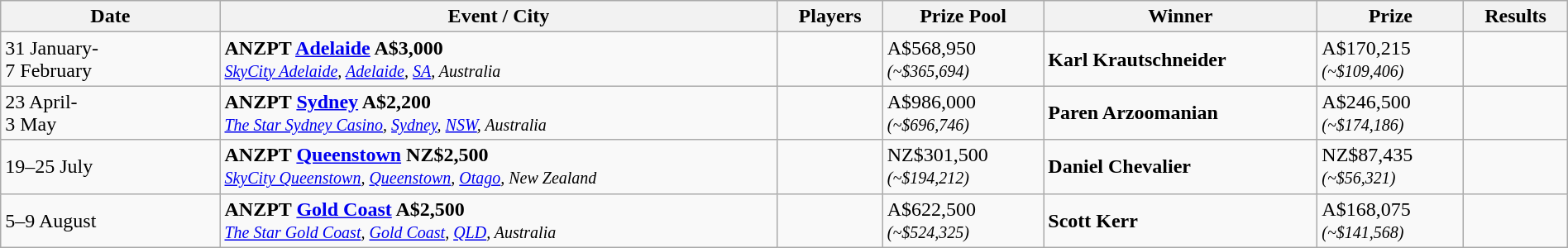<table class="wikitable" width="100%">
<tr>
<th width="14%">Date</th>
<th !width="16%">Event / City</th>
<th !width="11%">Players</th>
<th !width="14%">Prize Pool</th>
<th !width="18%">Winner</th>
<th !width="14%">Prize</th>
<th !width="11%">Results</th>
</tr>
<tr>
<td>31 January-<br>7 February</td>
<td> <strong>ANZPT <a href='#'>Adelaide</a> A$3,000</strong><br><small><em><a href='#'>SkyCity Adelaide</a>, <a href='#'>Adelaide</a>, <a href='#'>SA</a>, Australia</em></small></td>
<td></td>
<td>A$568,950<br><small><em>(~$365,694)</em></small></td>
<td> <strong>Karl Krautschneider</strong></td>
<td>A$170,215<br><small><em>(~$109,406)</em></small></td>
<td></td>
</tr>
<tr>
<td>23 April-<br>3 May</td>
<td> <strong>ANZPT <a href='#'>Sydney</a> A$2,200</strong><br><small><em><a href='#'>The Star Sydney Casino</a>, <a href='#'>Sydney</a>, <a href='#'>NSW</a>, Australia</em></small></td>
<td></td>
<td>A$986,000<br><small><em>(~$696,746)</em></small></td>
<td> <strong>Paren Arzoomanian</strong></td>
<td>A$246,500<br><small><em>(~$174,186)</em></small></td>
<td></td>
</tr>
<tr>
<td>19–25 July</td>
<td> <strong>ANZPT <a href='#'>Queenstown</a> NZ$2,500</strong><br><small><em><a href='#'>SkyCity Queenstown</a>, <a href='#'>Queenstown</a>, <a href='#'>Otago</a>, New Zealand</em></small></td>
<td></td>
<td>NZ$301,500<br><small><em>(~$194,212)</em></small></td>
<td> <strong>Daniel Chevalier</strong></td>
<td>NZ$87,435<br><small><em>(~$56,321)</em></small></td>
<td></td>
</tr>
<tr>
<td>5–9 August</td>
<td> <strong>ANZPT <a href='#'>Gold Coast</a> A$2,500</strong><br><small><em><a href='#'>The Star Gold Coast</a>, <a href='#'>Gold Coast</a>, <a href='#'>QLD</a>, Australia</em></small></td>
<td></td>
<td>A$622,500<br><small><em>(~$524,325)</em></small></td>
<td> <strong>Scott Kerr</strong></td>
<td>A$168,075<br><small><em>(~$141,568)</em></small></td>
<td></td>
</tr>
</table>
